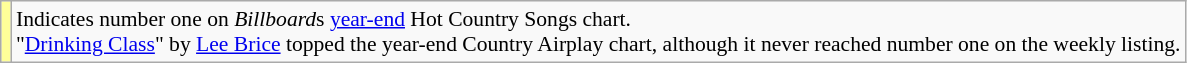<table class="wikitable" style="font-size:90%;">
<tr>
<td style="background-color:#FFFF99"></td>
<td>Indicates number one on <em>Billboard</em>s <a href='#'>year-end</a> Hot Country Songs chart.<br>"<a href='#'>Drinking Class</a>" by <a href='#'>Lee Brice</a> topped the year-end Country Airplay chart, although it never reached number one on the weekly listing.</td>
</tr>
</table>
